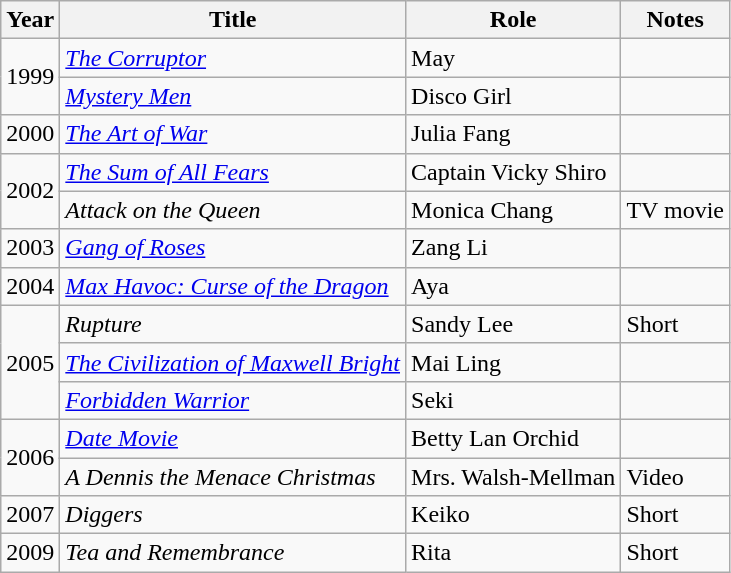<table class="wikitable sortable">
<tr>
<th>Year</th>
<th>Title</th>
<th>Role</th>
<th>Notes</th>
</tr>
<tr>
<td rowspan="2">1999</td>
<td><em><a href='#'>The Corruptor</a></em></td>
<td>May</td>
<td></td>
</tr>
<tr>
<td><em><a href='#'>Mystery Men</a></em></td>
<td>Disco Girl</td>
<td></td>
</tr>
<tr>
<td>2000</td>
<td><em><a href='#'>The Art of War</a></em></td>
<td>Julia Fang</td>
<td></td>
</tr>
<tr>
<td rowspan="2">2002</td>
<td><em><a href='#'>The Sum of All Fears</a></em></td>
<td>Captain Vicky Shiro</td>
<td></td>
</tr>
<tr>
<td><em>Attack on the Queen</em></td>
<td>Monica Chang</td>
<td>TV movie</td>
</tr>
<tr>
<td>2003</td>
<td><em><a href='#'>Gang of Roses</a></em></td>
<td>Zang Li</td>
<td></td>
</tr>
<tr>
<td>2004</td>
<td><em><a href='#'>Max Havoc: Curse of the Dragon</a></em></td>
<td>Aya</td>
<td></td>
</tr>
<tr>
<td rowspan="3">2005</td>
<td><em>Rupture</em></td>
<td>Sandy Lee</td>
<td>Short</td>
</tr>
<tr>
<td><em><a href='#'>The Civilization of Maxwell Bright</a></em></td>
<td>Mai Ling</td>
<td></td>
</tr>
<tr>
<td><em><a href='#'>Forbidden Warrior</a></em></td>
<td>Seki</td>
<td></td>
</tr>
<tr>
<td rowspan="2">2006</td>
<td><em><a href='#'>Date Movie</a></em></td>
<td>Betty Lan Orchid</td>
<td></td>
</tr>
<tr>
<td><em>A Dennis the Menace Christmas</em></td>
<td>Mrs. Walsh-Mellman</td>
<td>Video</td>
</tr>
<tr>
<td>2007</td>
<td><em>Diggers</em></td>
<td>Keiko</td>
<td>Short</td>
</tr>
<tr>
<td>2009</td>
<td><em>Tea and Remembrance</em></td>
<td>Rita</td>
<td>Short</td>
</tr>
</table>
